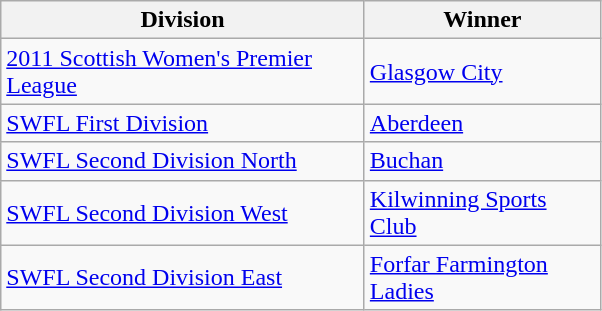<table class="wikitable">
<tr>
<th width=235>Division</th>
<th width=150>Winner</th>
</tr>
<tr>
<td><a href='#'>2011 Scottish Women's Premier League</a></td>
<td><a href='#'>Glasgow City</a></td>
</tr>
<tr>
<td><a href='#'>SWFL First Division</a></td>
<td><a href='#'>Aberdeen</a></td>
</tr>
<tr>
<td><a href='#'>SWFL Second Division North</a></td>
<td><a href='#'>Buchan</a></td>
</tr>
<tr>
<td><a href='#'>SWFL Second Division West</a></td>
<td><a href='#'>Kilwinning Sports Club</a></td>
</tr>
<tr>
<td><a href='#'>SWFL Second Division East</a></td>
<td><a href='#'>Forfar Farmington Ladies</a></td>
</tr>
</table>
